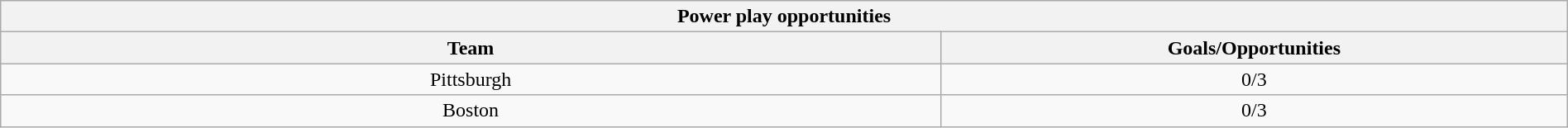<table class="wikitable" style="width:100%;text-align: center;">
<tr>
<th colspan=2>Power play opportunities</th>
</tr>
<tr>
<th style="width:60%;">Team</th>
<th style="width:40%;">Goals/Opportunities</th>
</tr>
<tr>
<td>Pittsburgh</td>
<td>0/3</td>
</tr>
<tr>
<td>Boston</td>
<td>0/3</td>
</tr>
</table>
